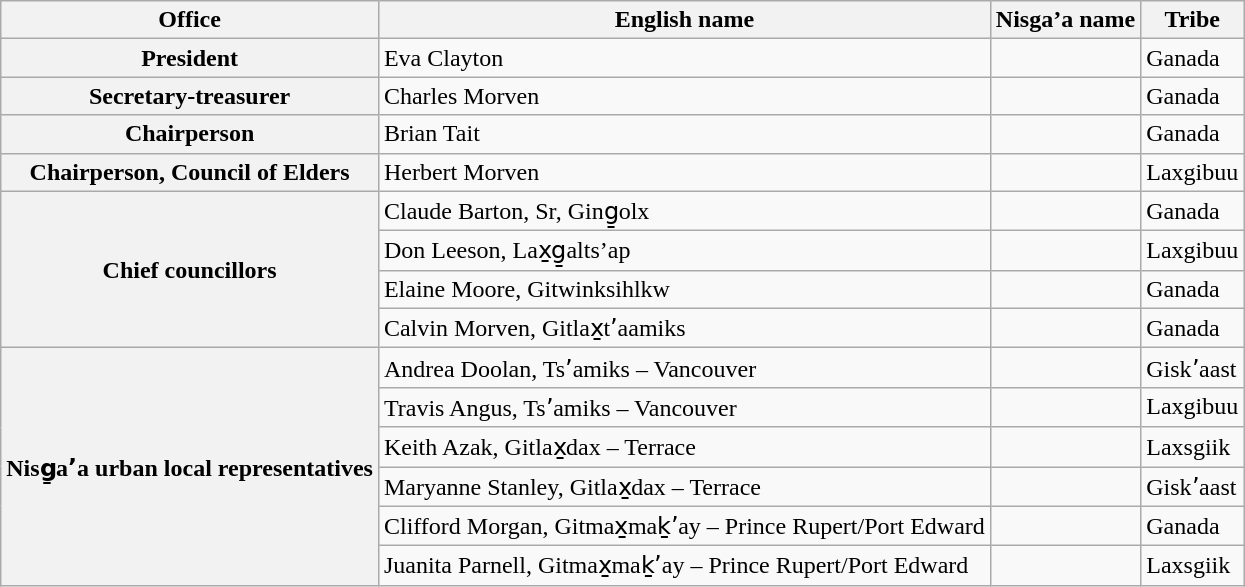<table class="wikitable">
<tr>
<th scope=col>Office</th>
<th scope=col>English name</th>
<th scope=col>Nisga’a name</th>
<th scope=col>Tribe</th>
</tr>
<tr>
<th scope=row>President</th>
<td>Eva Clayton</td>
<td></td>
<td>Ganada</td>
</tr>
<tr>
<th scope=row>Secretary-treasurer</th>
<td>Charles Morven</td>
<td></td>
<td>Ganada</td>
</tr>
<tr>
<th scope=row>Chairperson</th>
<td>Brian Tait</td>
<td></td>
<td>Ganada</td>
</tr>
<tr>
<th scope=row>Chairperson, Council of Elders</th>
<td>Herbert Morven</td>
<td></td>
<td>Laxgibuu</td>
</tr>
<tr>
<th rowspan=4 scope=row>Chief councillors</th>
<td>Claude Barton, Sr, Ging̱olx</td>
<td></td>
<td>Ganada</td>
</tr>
<tr>
<td>Don Leeson, Lax̱g̱alts’ap</td>
<td></td>
<td>Laxgibuu</td>
</tr>
<tr>
<td>Elaine Moore, Gitwinksihlkw</td>
<td></td>
<td>Ganada</td>
</tr>
<tr>
<td>Calvin Morven, Gitlax̱tʼaamiks</td>
<td></td>
<td>Ganada</td>
</tr>
<tr>
<th rowspan=6 scope=row>Nisg̱aʼa urban local representatives</th>
<td>Andrea Doolan, Tsʼamiks – Vancouver</td>
<td></td>
<td>Giskʼaast</td>
</tr>
<tr>
<td>Travis Angus, Tsʼamiks – Vancouver</td>
<td></td>
<td>Laxgibuu</td>
</tr>
<tr>
<td>Keith Azak, Gitlax̱dax – Terrace</td>
<td></td>
<td>Laxsgiik</td>
</tr>
<tr>
<td>Maryanne Stanley, Gitlax̱dax – Terrace</td>
<td></td>
<td>Giskʼaast</td>
</tr>
<tr>
<td>Clifford Morgan, Gitmax̱maḵʼay – Prince Rupert/Port Edward</td>
<td></td>
<td>Ganada</td>
</tr>
<tr>
<td>Juanita Parnell, Gitmax̱maḵʼay – Prince Rupert/Port Edward</td>
<td></td>
<td>Laxsgiik</td>
</tr>
</table>
